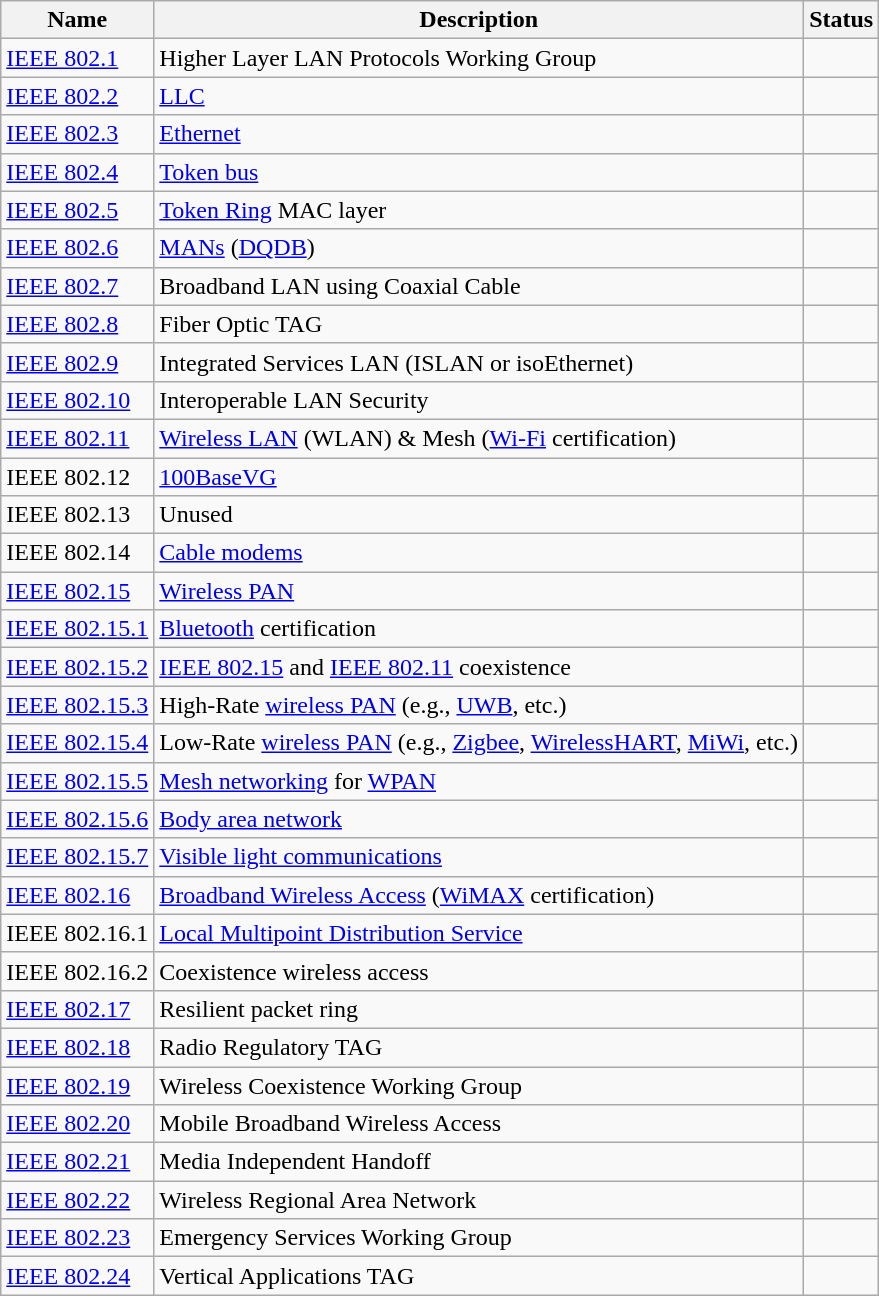<table class="wikitable">
<tr>
<th>Name</th>
<th>Description</th>
<th>Status</th>
</tr>
<tr>
<td><a href='#'>IEEE 802.1</a></td>
<td>Higher Layer LAN Protocols Working Group</td>
<td></td>
</tr>
<tr>
<td><a href='#'>IEEE 802.2</a></td>
<td><a href='#'>LLC</a></td>
<td></td>
</tr>
<tr>
<td><a href='#'>IEEE 802.3</a></td>
<td><a href='#'>Ethernet</a></td>
<td></td>
</tr>
<tr>
<td><a href='#'>IEEE 802.4</a></td>
<td><a href='#'>Token bus</a></td>
<td></td>
</tr>
<tr>
<td><a href='#'>IEEE 802.5</a></td>
<td><a href='#'>Token Ring</a> MAC layer</td>
<td></td>
</tr>
<tr>
<td><a href='#'>IEEE 802.6</a></td>
<td><a href='#'>MANs</a> (<a href='#'>DQDB</a>)</td>
<td></td>
</tr>
<tr>
<td><a href='#'>IEEE 802.7</a></td>
<td>Broadband LAN using Coaxial Cable</td>
<td></td>
</tr>
<tr>
<td><a href='#'>IEEE 802.8</a></td>
<td>Fiber Optic TAG</td>
<td></td>
</tr>
<tr>
<td><a href='#'>IEEE 802.9</a></td>
<td>Integrated Services LAN (ISLAN or isoEthernet)</td>
<td></td>
</tr>
<tr>
<td><a href='#'>IEEE 802.10</a></td>
<td>Interoperable LAN Security</td>
<td></td>
</tr>
<tr>
<td><a href='#'>IEEE 802.11</a></td>
<td><a href='#'>Wireless LAN</a> (WLAN) & Mesh (<a href='#'>Wi-Fi</a> certification)</td>
<td></td>
</tr>
<tr>
<td>IEEE 802.12</td>
<td><a href='#'>100BaseVG</a></td>
<td></td>
</tr>
<tr>
<td>IEEE 802.13</td>
<td>Unused</td>
<td></td>
</tr>
<tr>
<td>IEEE 802.14</td>
<td><a href='#'>Cable modems</a></td>
<td></td>
</tr>
<tr>
<td><a href='#'>IEEE 802.15</a></td>
<td><a href='#'>Wireless PAN</a></td>
<td></td>
</tr>
<tr>
<td><a href='#'>IEEE 802.15.1</a></td>
<td><a href='#'>Bluetooth</a> certification</td>
<td></td>
</tr>
<tr>
<td><a href='#'>IEEE 802.15.2</a></td>
<td><a href='#'>IEEE 802.15</a> and <a href='#'>IEEE 802.11</a> coexistence</td>
<td></td>
</tr>
<tr>
<td><a href='#'>IEEE 802.15.3</a></td>
<td>High-Rate <a href='#'>wireless PAN</a> (e.g., <a href='#'>UWB</a>, etc.)</td>
<td></td>
</tr>
<tr>
<td><a href='#'>IEEE 802.15.4</a></td>
<td>Low-Rate <a href='#'>wireless PAN</a> (e.g., <a href='#'>Zigbee</a>, <a href='#'>WirelessHART</a>, <a href='#'>MiWi</a>, etc.)</td>
<td></td>
</tr>
<tr>
<td><a href='#'>IEEE 802.15.5</a></td>
<td><a href='#'>Mesh networking</a> for <a href='#'>WPAN</a></td>
<td></td>
</tr>
<tr>
<td><a href='#'>IEEE 802.15.6</a></td>
<td><a href='#'>Body area network</a></td>
<td></td>
</tr>
<tr>
<td><a href='#'>IEEE 802.15.7</a></td>
<td><a href='#'>Visible light communications</a></td>
<td></td>
</tr>
<tr>
<td><a href='#'>IEEE 802.16</a></td>
<td><a href='#'>Broadband Wireless Access</a> (<a href='#'>WiMAX</a> certification)</td>
<td></td>
</tr>
<tr>
<td>IEEE 802.16.1</td>
<td><a href='#'>Local Multipoint Distribution Service</a></td>
<td></td>
</tr>
<tr>
<td>IEEE 802.16.2</td>
<td>Coexistence wireless access</td>
<td></td>
</tr>
<tr>
<td><a href='#'>IEEE 802.17</a></td>
<td>Resilient packet ring</td>
<td></td>
</tr>
<tr>
<td><a href='#'>IEEE 802.18</a></td>
<td>Radio Regulatory TAG</td>
<td></td>
</tr>
<tr>
<td><a href='#'>IEEE 802.19</a></td>
<td>Wireless Coexistence Working Group</td>
<td></td>
</tr>
<tr>
<td><a href='#'>IEEE 802.20</a></td>
<td>Mobile Broadband Wireless Access</td>
<td></td>
</tr>
<tr>
<td><a href='#'>IEEE 802.21</a></td>
<td>Media Independent Handoff</td>
<td></td>
</tr>
<tr>
<td><a href='#'>IEEE 802.22</a></td>
<td>Wireless Regional Area Network</td>
<td></td>
</tr>
<tr>
<td><a href='#'>IEEE 802.23</a></td>
<td>Emergency Services Working Group</td>
<td></td>
</tr>
<tr>
<td><a href='#'>IEEE 802.24</a></td>
<td>Vertical Applications TAG</td>
<td></td>
</tr>
</table>
